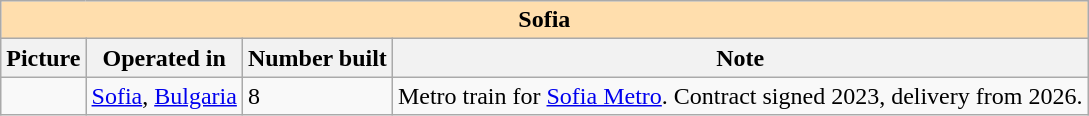<table class="wikitable">
<tr>
<th colspan="5" style="background: #ffdead;">Sofia</th>
</tr>
<tr>
<th>Picture</th>
<th>Operated in</th>
<th>Number built</th>
<th>Note</th>
</tr>
<tr>
<td></td>
<td> <a href='#'>Sofia</a>, <a href='#'>Bulgaria</a></td>
<td>8</td>
<td>Metro train for <a href='#'>Sofia Metro</a>. Contract signed 2023, delivery from 2026.</td>
</tr>
</table>
